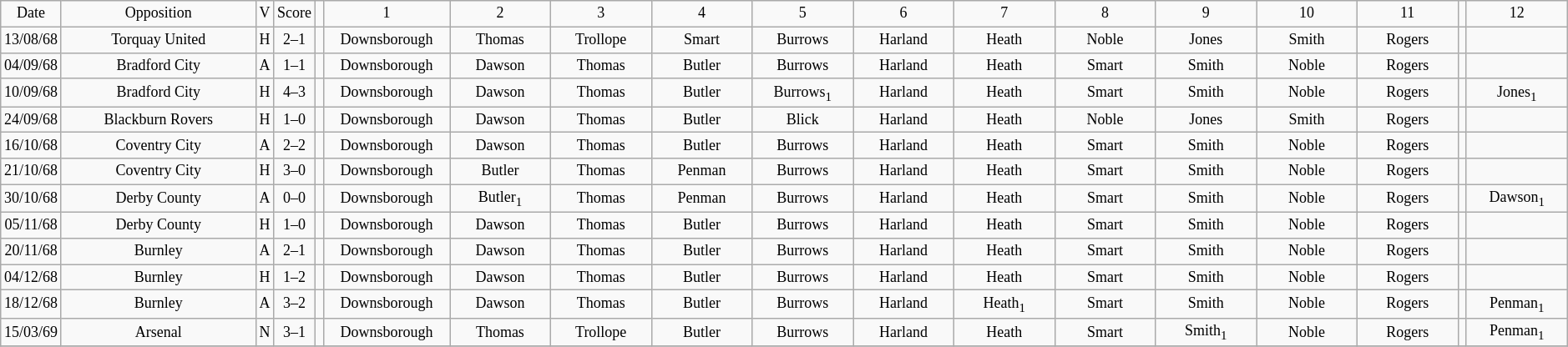<table class="wikitable" style="font-size: 75%; text-align: center;">
<tr style="text-align:center;">
<td style="width:10px; ">Date</td>
<td style="width:150px; ">Opposition</td>
<td style="width:5px; ">V</td>
<td style="width:5px; ">Score</td>
<td style="width:1px; text-align:center;"></td>
<td style="width:95px; ">1</td>
<td style="width:75px; ">2</td>
<td style="width:75px; ">3</td>
<td style="width:75px; ">4</td>
<td style="width:75px; ">5</td>
<td style="width:75px; ">6</td>
<td style="width:75px; ">7</td>
<td style="width:75px; ">8</td>
<td style="width:75px; ">9</td>
<td style="width:75px; ">10</td>
<td style="width:75px; ">11</td>
<td style="width:1px; text-align:center;"></td>
<td style="width:75px; ">12</td>
</tr>
<tr>
<td>13/08/68</td>
<td>Torquay United</td>
<td>H</td>
<td>2–1</td>
<td></td>
<td>Downsborough</td>
<td>Thomas</td>
<td>Trollope</td>
<td>Smart</td>
<td>Burrows</td>
<td>Harland</td>
<td>Heath</td>
<td>Noble</td>
<td>Jones</td>
<td>Smith</td>
<td>Rogers</td>
<td></td>
<td></td>
</tr>
<tr>
<td>04/09/68</td>
<td>Bradford City</td>
<td>A</td>
<td>1–1</td>
<td></td>
<td>Downsborough</td>
<td>Dawson</td>
<td>Thomas</td>
<td>Butler</td>
<td>Burrows</td>
<td>Harland</td>
<td>Heath</td>
<td>Smart</td>
<td>Smith</td>
<td>Noble</td>
<td>Rogers</td>
<td></td>
<td></td>
</tr>
<tr>
<td>10/09/68</td>
<td>Bradford City</td>
<td>H</td>
<td>4–3</td>
<td></td>
<td>Downsborough</td>
<td>Dawson</td>
<td>Thomas</td>
<td>Butler</td>
<td>Burrows<sub>1</sub></td>
<td>Harland</td>
<td>Heath</td>
<td>Smart</td>
<td>Smith</td>
<td>Noble</td>
<td>Rogers</td>
<td></td>
<td>Jones<sub>1</sub></td>
</tr>
<tr>
<td>24/09/68</td>
<td>Blackburn Rovers</td>
<td>H</td>
<td>1–0</td>
<td></td>
<td>Downsborough</td>
<td>Dawson</td>
<td>Thomas</td>
<td>Butler</td>
<td>Blick</td>
<td>Harland</td>
<td>Heath</td>
<td>Noble</td>
<td>Jones</td>
<td>Smith</td>
<td>Rogers</td>
<td></td>
<td></td>
</tr>
<tr>
<td>16/10/68</td>
<td>Coventry City</td>
<td>A</td>
<td>2–2</td>
<td></td>
<td>Downsborough</td>
<td>Dawson</td>
<td>Thomas</td>
<td>Butler</td>
<td>Burrows</td>
<td>Harland</td>
<td>Heath</td>
<td>Smart</td>
<td>Smith</td>
<td>Noble</td>
<td>Rogers</td>
<td></td>
<td></td>
</tr>
<tr>
<td>21/10/68</td>
<td>Coventry City</td>
<td>H</td>
<td>3–0</td>
<td></td>
<td>Downsborough</td>
<td>Butler</td>
<td>Thomas</td>
<td>Penman</td>
<td>Burrows</td>
<td>Harland</td>
<td>Heath</td>
<td>Smart</td>
<td>Smith</td>
<td>Noble</td>
<td>Rogers</td>
<td></td>
<td></td>
</tr>
<tr>
<td>30/10/68</td>
<td>Derby County</td>
<td>A</td>
<td>0–0</td>
<td></td>
<td>Downsborough</td>
<td>Butler<sub>1</sub></td>
<td>Thomas</td>
<td>Penman</td>
<td>Burrows</td>
<td>Harland</td>
<td>Heath</td>
<td>Smart</td>
<td>Smith</td>
<td>Noble</td>
<td>Rogers</td>
<td></td>
<td>Dawson<sub>1</sub></td>
</tr>
<tr>
<td>05/11/68</td>
<td>Derby County</td>
<td>H</td>
<td>1–0</td>
<td></td>
<td>Downsborough</td>
<td>Dawson</td>
<td>Thomas</td>
<td>Butler</td>
<td>Burrows</td>
<td>Harland</td>
<td>Heath</td>
<td>Smart</td>
<td>Smith</td>
<td>Noble</td>
<td>Rogers</td>
<td></td>
<td></td>
</tr>
<tr>
<td>20/11/68</td>
<td>Burnley</td>
<td>A</td>
<td>2–1</td>
<td></td>
<td>Downsborough</td>
<td>Dawson</td>
<td>Thomas</td>
<td>Butler</td>
<td>Burrows</td>
<td>Harland</td>
<td>Heath</td>
<td>Smart</td>
<td>Smith</td>
<td>Noble</td>
<td>Rogers</td>
<td></td>
<td></td>
</tr>
<tr>
<td>04/12/68</td>
<td>Burnley</td>
<td>H</td>
<td>1–2</td>
<td></td>
<td>Downsborough</td>
<td>Dawson</td>
<td>Thomas</td>
<td>Butler</td>
<td>Burrows</td>
<td>Harland</td>
<td>Heath</td>
<td>Smart</td>
<td>Smith</td>
<td>Noble</td>
<td>Rogers</td>
<td></td>
<td></td>
</tr>
<tr>
<td>18/12/68</td>
<td>Burnley</td>
<td>A</td>
<td>3–2</td>
<td></td>
<td>Downsborough</td>
<td>Dawson</td>
<td>Thomas</td>
<td>Butler</td>
<td>Burrows</td>
<td>Harland</td>
<td>Heath<sub>1</sub></td>
<td>Smart</td>
<td>Smith</td>
<td>Noble</td>
<td>Rogers</td>
<td></td>
<td>Penman<sub>1</sub></td>
</tr>
<tr>
<td>15/03/69</td>
<td>Arsenal</td>
<td>N</td>
<td>3–1</td>
<td></td>
<td>Downsborough</td>
<td>Thomas</td>
<td>Trollope</td>
<td>Butler</td>
<td>Burrows</td>
<td>Harland</td>
<td>Heath</td>
<td>Smart</td>
<td>Smith<sub>1</sub></td>
<td>Noble</td>
<td>Rogers</td>
<td></td>
<td>Penman<sub>1</sub></td>
</tr>
<tr>
</tr>
</table>
